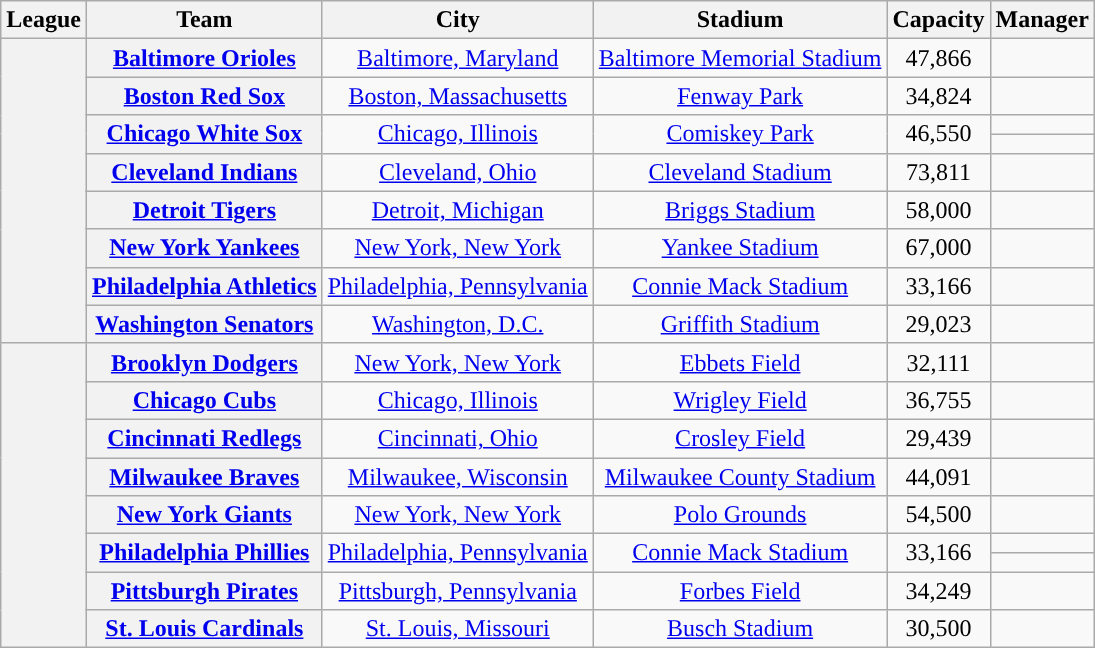<table class="wikitable sortable plainrowheaders" style="text-align:center;">
<tr>
<th scope="col">League</th>
<th scope="col">Team</th>
<th scope="col">City</th>
<th scope="col">Stadium</th>
<th scope="col">Capacity</th>
<th scope="col">Manager</th>
</tr>
<tr>
<th rowspan="9"></th>
<th scope="row"><a href='#'>Baltimore Orioles</a></th>
<td><a href='#'>Baltimore, Maryland</a></td>
<td><a href='#'>Baltimore Memorial Stadium</a></td>
<td>47,866</td>
<td></td>
</tr>
<tr>
<th scope="row"><a href='#'>Boston Red Sox</a></th>
<td><a href='#'>Boston, Massachusetts</a></td>
<td><a href='#'>Fenway Park</a></td>
<td>34,824</td>
<td></td>
</tr>
<tr>
<th rowspan="2" scope="row"><a href='#'>Chicago White Sox</a></th>
<td rowspan="2"><a href='#'>Chicago, Illinois</a></td>
<td rowspan="2"><a href='#'>Comiskey Park</a></td>
<td rowspan="2">46,550</td>
<td></td>
</tr>
<tr>
<td></td>
</tr>
<tr>
<th scope="row"><a href='#'>Cleveland Indians</a></th>
<td><a href='#'>Cleveland, Ohio</a></td>
<td><a href='#'>Cleveland Stadium</a></td>
<td>73,811</td>
<td></td>
</tr>
<tr>
<th scope="row"><a href='#'>Detroit Tigers</a></th>
<td><a href='#'>Detroit, Michigan</a></td>
<td><a href='#'>Briggs Stadium</a></td>
<td>58,000</td>
<td></td>
</tr>
<tr>
<th scope="row"><a href='#'>New York Yankees</a></th>
<td><a href='#'>New York, New York</a></td>
<td><a href='#'>Yankee Stadium</a></td>
<td>67,000</td>
<td></td>
</tr>
<tr>
<th scope="row"><a href='#'>Philadelphia Athletics</a></th>
<td><a href='#'>Philadelphia, Pennsylvania</a></td>
<td><a href='#'>Connie Mack Stadium</a></td>
<td>33,166</td>
<td></td>
</tr>
<tr>
<th scope="row"><a href='#'>Washington Senators</a></th>
<td><a href='#'>Washington, D.C.</a></td>
<td><a href='#'>Griffith Stadium</a></td>
<td>29,023</td>
<td></td>
</tr>
<tr>
<th rowspan="9"></th>
<th scope="row"><a href='#'>Brooklyn Dodgers</a></th>
<td><a href='#'>New York, New York</a></td>
<td><a href='#'>Ebbets Field</a></td>
<td>32,111</td>
<td></td>
</tr>
<tr>
<th scope="row"><a href='#'>Chicago Cubs</a></th>
<td><a href='#'>Chicago, Illinois</a></td>
<td><a href='#'>Wrigley Field</a></td>
<td>36,755</td>
<td></td>
</tr>
<tr>
<th scope="row"><a href='#'>Cincinnati Redlegs</a></th>
<td><a href='#'>Cincinnati, Ohio</a></td>
<td><a href='#'>Crosley Field</a></td>
<td>29,439</td>
<td></td>
</tr>
<tr>
<th scope="row"><a href='#'>Milwaukee Braves</a></th>
<td><a href='#'>Milwaukee, Wisconsin</a></td>
<td><a href='#'>Milwaukee County Stadium</a></td>
<td>44,091</td>
<td></td>
</tr>
<tr>
<th scope="row"><a href='#'>New York Giants</a></th>
<td><a href='#'>New York, New York</a></td>
<td><a href='#'>Polo Grounds</a></td>
<td>54,500</td>
<td></td>
</tr>
<tr>
<th rowspan="2" scope="row"><a href='#'>Philadelphia Phillies</a></th>
<td rowspan="2"><a href='#'>Philadelphia, Pennsylvania</a></td>
<td rowspan="2"><a href='#'>Connie Mack Stadium</a></td>
<td rowspan="2">33,166</td>
<td></td>
</tr>
<tr>
<td></td>
</tr>
<tr>
<th scope="row"><a href='#'>Pittsburgh Pirates</a></th>
<td><a href='#'>Pittsburgh, Pennsylvania</a></td>
<td><a href='#'>Forbes Field</a></td>
<td>34,249</td>
<td></td>
</tr>
<tr>
<th scope="row"><a href='#'>St. Louis Cardinals</a></th>
<td><a href='#'>St. Louis, Missouri</a></td>
<td><a href='#'>Busch Stadium</a></td>
<td>30,500</td>
<td></td>
</tr>
</table>
